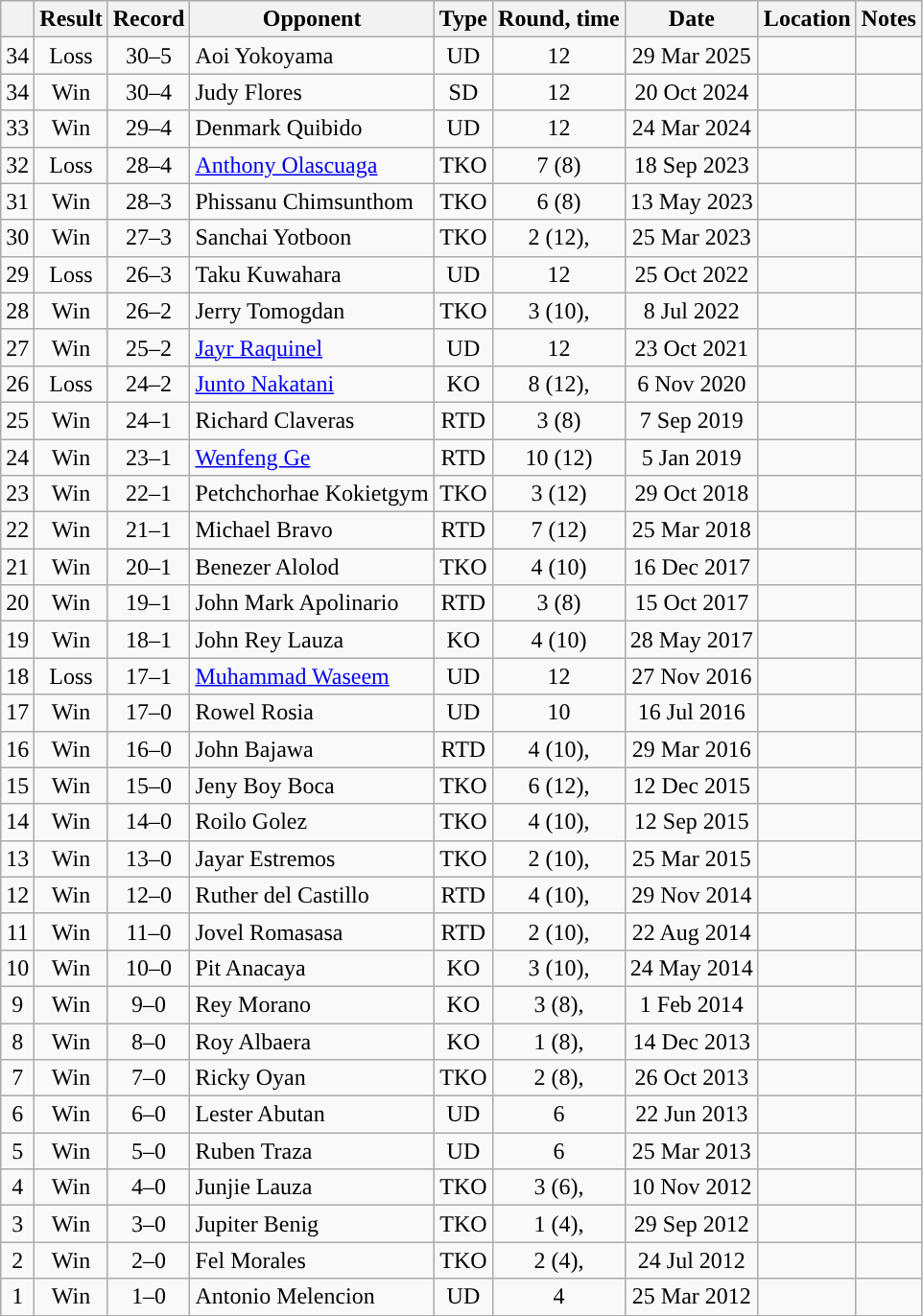<table class="wikitable" style="text-align:center">
<tr>
<th></th>
<th>Result</th>
<th>Record</th>
<th>Opponent</th>
<th>Type</th>
<th>Round, time</th>
<th>Date</th>
<th>Location</th>
<th>Notes</th>
</tr>
<tr>
<td>34</td>
<td>Loss</td>
<td>30–5</td>
<td align=left>Aoi Yokoyama</td>
<td>UD</td>
<td>12</td>
<td>29 Mar 2025</td>
<td align=left></td>
<td align=left></td>
</tr>
<tr>
<td>34</td>
<td>Win</td>
<td>30–4</td>
<td align=left>Judy Flores</td>
<td>SD</td>
<td>12</td>
<td>20 Oct 2024</td>
<td align=left></td>
<td align=left></td>
</tr>
<tr>
<td>33</td>
<td>Win</td>
<td>29–4</td>
<td align=left>Denmark Quibido</td>
<td>UD</td>
<td>12</td>
<td>24 Mar 2024</td>
<td align=left></td>
<td align=left></td>
</tr>
<tr>
<td>32</td>
<td>Loss</td>
<td>28–4</td>
<td align=left><a href='#'>Anthony Olascuaga</a></td>
<td>TKO</td>
<td>7 (8) </td>
<td>18 Sep 2023</td>
<td align=left></td>
<td align=left></td>
</tr>
<tr>
<td>31</td>
<td>Win</td>
<td>28–3</td>
<td align=left>Phissanu Chimsunthom</td>
<td>TKO</td>
<td>6 (8) </td>
<td>13 May 2023</td>
<td align=left></td>
<td></td>
</tr>
<tr>
<td>30</td>
<td>Win</td>
<td>27–3</td>
<td align=left>Sanchai Yotboon</td>
<td>TKO</td>
<td>2 (12), </td>
<td>25 Mar 2023</td>
<td align=left></td>
<td align=left></td>
</tr>
<tr>
<td>29</td>
<td>Loss</td>
<td>26–3</td>
<td align=left>Taku Kuwahara</td>
<td>UD</td>
<td>12</td>
<td>25 Oct 2022</td>
<td align=left></td>
<td align=left></td>
</tr>
<tr>
<td>28</td>
<td>Win</td>
<td>26–2</td>
<td align=left>Jerry Tomogdan</td>
<td>TKO</td>
<td>3 (10), </td>
<td>8 Jul 2022</td>
<td align=left></td>
<td></td>
</tr>
<tr>
<td>27</td>
<td>Win</td>
<td>25–2</td>
<td align=left><a href='#'>Jayr Raquinel</a></td>
<td>UD</td>
<td>12</td>
<td>23 Oct 2021</td>
<td align=left></td>
<td align=left></td>
</tr>
<tr>
<td>26</td>
<td>Loss</td>
<td>24–2</td>
<td align=left><a href='#'>Junto Nakatani</a></td>
<td>KO</td>
<td>8 (12), </td>
<td>6 Nov 2020</td>
<td align=left></td>
<td align=left></td>
</tr>
<tr>
<td>25</td>
<td>Win</td>
<td>24–1</td>
<td align=left>Richard Claveras</td>
<td>RTD</td>
<td>3 (8) </td>
<td>7 Sep 2019</td>
<td align=left></td>
<td></td>
</tr>
<tr>
<td>24</td>
<td>Win</td>
<td>23–1</td>
<td align=left><a href='#'>Wenfeng Ge</a></td>
<td>RTD</td>
<td>10 (12) </td>
<td>5 Jan 2019</td>
<td align=left></td>
<td align=left></td>
</tr>
<tr>
<td>23</td>
<td>Win</td>
<td>22–1</td>
<td align=left>Petchchorhae Kokietgym</td>
<td>TKO</td>
<td>3 (12) </td>
<td>29 Oct 2018</td>
<td align=left></td>
<td align=left></td>
</tr>
<tr>
<td>22</td>
<td>Win</td>
<td>21–1</td>
<td align=left>Michael Bravo</td>
<td>RTD</td>
<td>7 (12) </td>
<td>25 Mar 2018</td>
<td align=left></td>
<td align=left></td>
</tr>
<tr>
<td>21</td>
<td>Win</td>
<td>20–1</td>
<td align=left>Benezer Alolod</td>
<td>TKO</td>
<td>4 (10) </td>
<td>16 Dec 2017</td>
<td align=left></td>
<td></td>
</tr>
<tr>
<td>20</td>
<td>Win</td>
<td>19–1</td>
<td align=left>John Mark Apolinario</td>
<td>RTD</td>
<td>3 (8) </td>
<td>15 Oct 2017</td>
<td align=left></td>
<td></td>
</tr>
<tr>
<td>19</td>
<td>Win</td>
<td>18–1</td>
<td align=left>John Rey Lauza</td>
<td>KO</td>
<td>4 (10) </td>
<td>28 May 2017</td>
<td align=left></td>
<td></td>
</tr>
<tr>
<td>18</td>
<td>Loss</td>
<td>17–1</td>
<td align=left><a href='#'>Muhammad Waseem</a></td>
<td>UD</td>
<td>12</td>
<td>27 Nov 2016</td>
<td align=left></td>
<td align=left></td>
</tr>
<tr>
<td>17</td>
<td>Win</td>
<td>17–0</td>
<td align=left>Rowel Rosia</td>
<td>UD</td>
<td>10</td>
<td>16 Jul 2016</td>
<td align=left></td>
<td></td>
</tr>
<tr>
<td>16</td>
<td>Win</td>
<td>16–0</td>
<td align=left>John Bajawa</td>
<td>RTD</td>
<td>4 (10), </td>
<td>29 Mar 2016</td>
<td align=left></td>
<td></td>
</tr>
<tr>
<td>15</td>
<td>Win</td>
<td>15–0</td>
<td align=left>Jeny Boy Boca</td>
<td>TKO</td>
<td>6 (12), </td>
<td>12 Dec 2015</td>
<td align=left></td>
<td align=left></td>
</tr>
<tr>
<td>14</td>
<td>Win</td>
<td>14–0</td>
<td align=left>Roilo Golez</td>
<td>TKO</td>
<td>4 (10), </td>
<td>12 Sep 2015</td>
<td align=left></td>
<td></td>
</tr>
<tr>
<td>13</td>
<td>Win</td>
<td>13–0</td>
<td align=left>Jayar Estremos</td>
<td>TKO</td>
<td>2 (10), </td>
<td>25 Mar 2015</td>
<td align=left></td>
<td></td>
</tr>
<tr>
<td>12</td>
<td>Win</td>
<td>12–0</td>
<td align=left>Ruther del Castillo</td>
<td>RTD</td>
<td>4 (10), </td>
<td>29 Nov 2014</td>
<td align=left></td>
<td></td>
</tr>
<tr>
<td>11</td>
<td>Win</td>
<td>11–0</td>
<td align=left>Jovel Romasasa</td>
<td>RTD</td>
<td>2 (10), </td>
<td>22 Aug 2014</td>
<td align=left></td>
<td></td>
</tr>
<tr>
<td>10</td>
<td>Win</td>
<td>10–0</td>
<td align=left>Pit Anacaya</td>
<td>KO</td>
<td>3 (10), </td>
<td>24 May 2014</td>
<td align=left></td>
<td></td>
</tr>
<tr>
<td>9</td>
<td>Win</td>
<td>9–0</td>
<td align=left>Rey Morano</td>
<td>KO</td>
<td>3 (8), </td>
<td>1 Feb 2014</td>
<td align=left></td>
<td></td>
</tr>
<tr>
<td>8</td>
<td>Win</td>
<td>8–0</td>
<td align=left>Roy Albaera</td>
<td>KO</td>
<td>1 (8), </td>
<td>14 Dec 2013</td>
<td align=left></td>
<td></td>
</tr>
<tr>
<td>7</td>
<td>Win</td>
<td>7–0</td>
<td align=left>Ricky Oyan</td>
<td>TKO</td>
<td>2 (8), </td>
<td>26 Oct 2013</td>
<td align=left></td>
<td></td>
</tr>
<tr>
<td>6</td>
<td>Win</td>
<td>6–0</td>
<td align=left>Lester Abutan</td>
<td>UD</td>
<td>6</td>
<td>22 Jun 2013</td>
<td align=left></td>
<td></td>
</tr>
<tr>
<td>5</td>
<td>Win</td>
<td>5–0</td>
<td align=left>Ruben Traza</td>
<td>UD</td>
<td>6</td>
<td>25 Mar 2013</td>
<td align=left></td>
<td></td>
</tr>
<tr>
<td>4</td>
<td>Win</td>
<td>4–0</td>
<td align=left>Junjie Lauza</td>
<td>TKO</td>
<td>3 (6), </td>
<td>10 Nov 2012</td>
<td align=left></td>
<td></td>
</tr>
<tr>
<td>3</td>
<td>Win</td>
<td>3–0</td>
<td align=left>Jupiter Benig</td>
<td>TKO</td>
<td>1 (4), </td>
<td>29 Sep 2012</td>
<td align=left></td>
<td></td>
</tr>
<tr>
<td>2</td>
<td>Win</td>
<td>2–0</td>
<td align=left>Fel Morales</td>
<td>TKO</td>
<td>2 (4), </td>
<td>24 Jul 2012</td>
<td align=left></td>
<td></td>
</tr>
<tr>
<td>1</td>
<td>Win</td>
<td>1–0</td>
<td align=left>Antonio Melencion</td>
<td>UD</td>
<td>4</td>
<td>25 Mar 2012</td>
<td align=left></td>
<td></td>
</tr>
</table>
